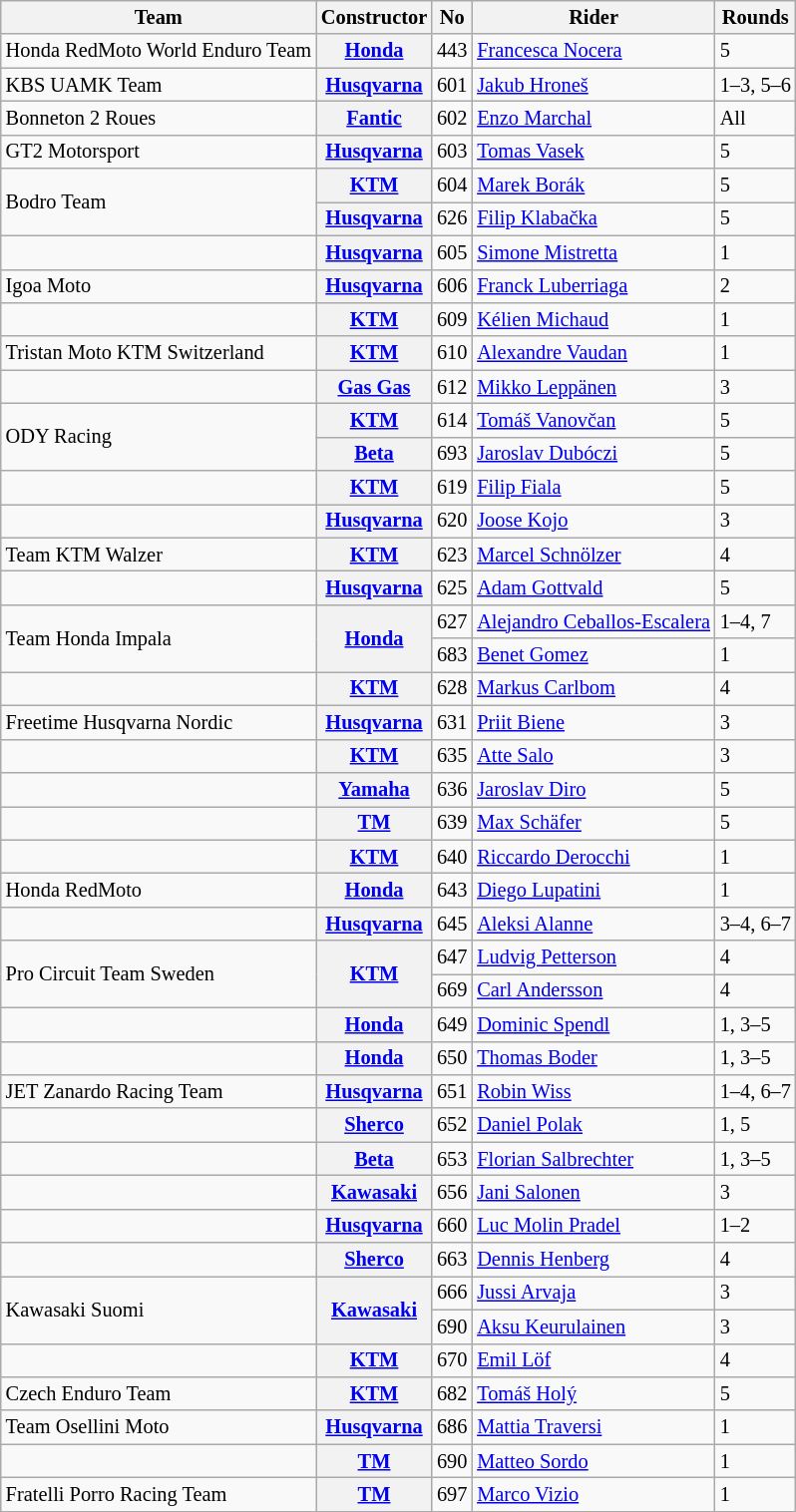<table class="wikitable" style="font-size: 85%;">
<tr>
<th>Team</th>
<th>Constructor</th>
<th>No</th>
<th>Rider</th>
<th>Rounds</th>
</tr>
<tr>
<td>Honda RedMoto World Enduro Team</td>
<th><a href='#'>Honda</a></th>
<td align="right">443</td>
<td> <a href='#'>Francesca Nocera</a></td>
<td>5</td>
</tr>
<tr>
<td>KBS UAMK Team</td>
<th><a href='#'>Husqvarna</a></th>
<td align="right">601</td>
<td> <a href='#'>Jakub Hroneš</a></td>
<td>1–3, 5–6</td>
</tr>
<tr>
<td>Bonneton 2 Roues</td>
<th><a href='#'>Fantic</a></th>
<td align="right">602</td>
<td> <a href='#'>Enzo Marchal</a></td>
<td>All</td>
</tr>
<tr>
<td>GT2 Motorsport</td>
<th><a href='#'>Husqvarna</a></th>
<td align="right">603</td>
<td> <a href='#'>Tomas Vasek</a></td>
<td>5</td>
</tr>
<tr>
<td rowspan=2>Bodro Team</td>
<th><a href='#'>KTM</a></th>
<td align="right">604</td>
<td> <a href='#'>Marek Borák</a></td>
<td>5</td>
</tr>
<tr>
<th><a href='#'>Husqvarna</a></th>
<td align="right">626</td>
<td> <a href='#'>Filip Klabačka</a></td>
<td>5</td>
</tr>
<tr>
<td></td>
<th><a href='#'>Husqvarna</a></th>
<td align="right">605</td>
<td> <a href='#'>Simone Mistretta</a></td>
<td>1</td>
</tr>
<tr>
<td>Igoa Moto</td>
<th><a href='#'>Husqvarna</a></th>
<td align="right">606</td>
<td> <a href='#'>Franck Luberriaga</a></td>
<td>2</td>
</tr>
<tr>
<td></td>
<th><a href='#'>KTM</a></th>
<td align="right">609</td>
<td> <a href='#'>Kélien Michaud</a></td>
<td>1</td>
</tr>
<tr>
<td>Tristan Moto KTM Switzerland</td>
<th><a href='#'>KTM</a></th>
<td align="right">610</td>
<td> <a href='#'>Alexandre Vaudan</a></td>
<td>1</td>
</tr>
<tr>
<td></td>
<th><a href='#'>Gas Gas</a></th>
<td align="right">612</td>
<td> <a href='#'>Mikko Leppänen</a></td>
<td>3</td>
</tr>
<tr>
<td rowspan=2>ODY Racing</td>
<th><a href='#'>KTM</a></th>
<td align="right">614</td>
<td> <a href='#'>Tomáš Vanovčan</a></td>
<td>5</td>
</tr>
<tr>
<th><a href='#'>Beta</a></th>
<td align="right">693</td>
<td> <a href='#'>Jaroslav Dubóczi</a></td>
<td>5</td>
</tr>
<tr>
<td></td>
<th><a href='#'>KTM</a></th>
<td align="right">619</td>
<td> <a href='#'>Filip Fiala</a></td>
<td>5</td>
</tr>
<tr>
<td></td>
<th><a href='#'>Husqvarna</a></th>
<td align="right">620</td>
<td> <a href='#'>Joose Kojo</a></td>
<td>3</td>
</tr>
<tr>
<td>Team KTM Walzer</td>
<th><a href='#'>KTM</a></th>
<td align="right">623</td>
<td> <a href='#'>Marcel Schnölzer</a></td>
<td>4</td>
</tr>
<tr>
<td></td>
<th><a href='#'>Husqvarna</a></th>
<td align="right">625</td>
<td> <a href='#'>Adam Gottvald</a></td>
<td>5</td>
</tr>
<tr>
<td rowspan=2>Team Honda Impala</td>
<th rowspan=2><a href='#'>Honda</a></th>
<td align="right">627</td>
<td> <a href='#'>Alejandro Ceballos-Escalera</a></td>
<td>1–4, 7</td>
</tr>
<tr>
<td align="right">683</td>
<td> <a href='#'>Benet Gomez</a></td>
<td>1</td>
</tr>
<tr>
<td></td>
<th><a href='#'>KTM</a></th>
<td align="right">628</td>
<td> <a href='#'>Markus Carlbom</a></td>
<td>4</td>
</tr>
<tr>
<td>Freetime Husqvarna Nordic</td>
<th><a href='#'>Husqvarna</a></th>
<td align="right">631</td>
<td> <a href='#'>Priit Biene</a></td>
<td>3</td>
</tr>
<tr>
<td></td>
<th><a href='#'>KTM</a></th>
<td align="right">635</td>
<td> <a href='#'>Atte Salo</a></td>
<td>3</td>
</tr>
<tr>
<td></td>
<th><a href='#'>Yamaha</a></th>
<td align="right">636</td>
<td> <a href='#'>Jaroslav Diro</a></td>
<td>5</td>
</tr>
<tr>
<td></td>
<th><a href='#'>TM</a></th>
<td align="right">639</td>
<td> <a href='#'>Max Schäfer</a></td>
<td>5</td>
</tr>
<tr>
<td></td>
<th><a href='#'>KTM</a></th>
<td align="right">640</td>
<td> <a href='#'>Riccardo Derocchi</a></td>
<td>1</td>
</tr>
<tr>
<td>Honda RedMoto</td>
<th><a href='#'>Honda</a></th>
<td align="right">643</td>
<td> <a href='#'>Diego Lupatini</a></td>
<td>1</td>
</tr>
<tr>
<td></td>
<th><a href='#'>Husqvarna</a></th>
<td align="right">645</td>
<td> <a href='#'>Aleksi Alanne</a></td>
<td>3–4, 6–7</td>
</tr>
<tr>
<td rowspan=2>Pro Circuit Team Sweden</td>
<th rowspan=2><a href='#'>KTM</a></th>
<td align="right">647</td>
<td> <a href='#'>Ludvig Petterson</a></td>
<td>4</td>
</tr>
<tr>
<td align="right">669</td>
<td> <a href='#'>Carl Andersson</a></td>
<td>4</td>
</tr>
<tr>
<td></td>
<th><a href='#'>Honda</a></th>
<td align="right">649</td>
<td> <a href='#'>Dominic Spendl</a></td>
<td>1, 3–5</td>
</tr>
<tr>
<td></td>
<th><a href='#'>Honda</a></th>
<td align="right">650</td>
<td> <a href='#'>Thomas Boder</a></td>
<td>1, 3–5</td>
</tr>
<tr>
<td>JET Zanardo Racing Team</td>
<th><a href='#'>Husqvarna</a></th>
<td align="right">651</td>
<td> <a href='#'>Robin Wiss</a></td>
<td>1–4, 6–7</td>
</tr>
<tr>
<td></td>
<th><a href='#'>Sherco</a></th>
<td align="right">652</td>
<td> <a href='#'>Daniel Polak</a></td>
<td>1, 5</td>
</tr>
<tr>
<td></td>
<th><a href='#'>Beta</a></th>
<td align="right">653</td>
<td> <a href='#'>Florian Salbrechter</a></td>
<td>1, 3–5</td>
</tr>
<tr>
<td></td>
<th><a href='#'>Kawasaki</a></th>
<td align="right">656</td>
<td> <a href='#'>Jani Salonen</a></td>
<td>3</td>
</tr>
<tr>
<td></td>
<th><a href='#'>Husqvarna</a></th>
<td align="right">660</td>
<td> <a href='#'>Luc Molin Pradel</a></td>
<td>1–2</td>
</tr>
<tr>
<td></td>
<th><a href='#'>Sherco</a></th>
<td align="right">663</td>
<td> <a href='#'>Dennis Henberg</a></td>
<td>4</td>
</tr>
<tr>
<td rowspan=2>Kawasaki Suomi</td>
<th rowspan=2><a href='#'>Kawasaki</a></th>
<td align="right">666</td>
<td> <a href='#'>Jussi Arvaja</a></td>
<td>3</td>
</tr>
<tr>
<td align="right">690</td>
<td> <a href='#'>Aksu Keurulainen</a></td>
<td>3</td>
</tr>
<tr>
<td></td>
<th><a href='#'>KTM</a></th>
<td align="right">670</td>
<td> <a href='#'>Emil Löf</a></td>
<td>4</td>
</tr>
<tr>
<td>Czech Enduro Team</td>
<th><a href='#'>KTM</a></th>
<td align="right">682</td>
<td> <a href='#'>Tomáš Holý</a></td>
<td>5</td>
</tr>
<tr>
<td>Team Osellini Moto</td>
<th><a href='#'>Husqvarna</a></th>
<td align="right">686</td>
<td> <a href='#'>Mattia Traversi</a></td>
<td>1</td>
</tr>
<tr>
<td></td>
<th><a href='#'>TM</a></th>
<td align="right">690</td>
<td> <a href='#'>Matteo Sordo</a></td>
<td>1</td>
</tr>
<tr>
<td>Fratelli Porro Racing Team</td>
<th><a href='#'>TM</a></th>
<td align="right">697</td>
<td> <a href='#'>Marco Vizio</a></td>
<td>1</td>
</tr>
<tr>
</tr>
</table>
